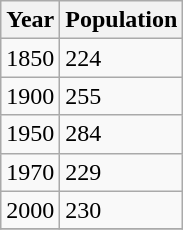<table class="wikitable">
<tr>
<th>Year</th>
<th>Population</th>
</tr>
<tr>
<td>1850</td>
<td>224</td>
</tr>
<tr>
<td>1900</td>
<td>255</td>
</tr>
<tr>
<td>1950</td>
<td>284</td>
</tr>
<tr>
<td>1970</td>
<td>229</td>
</tr>
<tr>
<td>2000</td>
<td>230</td>
</tr>
<tr>
</tr>
</table>
